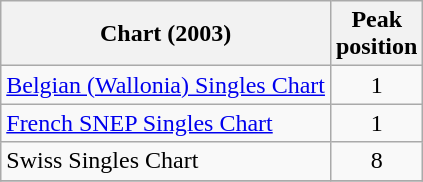<table class="wikitable sortable">
<tr>
<th>Chart (2003)</th>
<th>Peak<br>position</th>
</tr>
<tr>
<td><a href='#'>Belgian (Wallonia) Singles Chart</a></td>
<td align="center">1</td>
</tr>
<tr>
<td><a href='#'>French SNEP Singles Chart</a></td>
<td align="center">1</td>
</tr>
<tr>
<td>Swiss Singles Chart</td>
<td align="center">8</td>
</tr>
<tr>
</tr>
</table>
